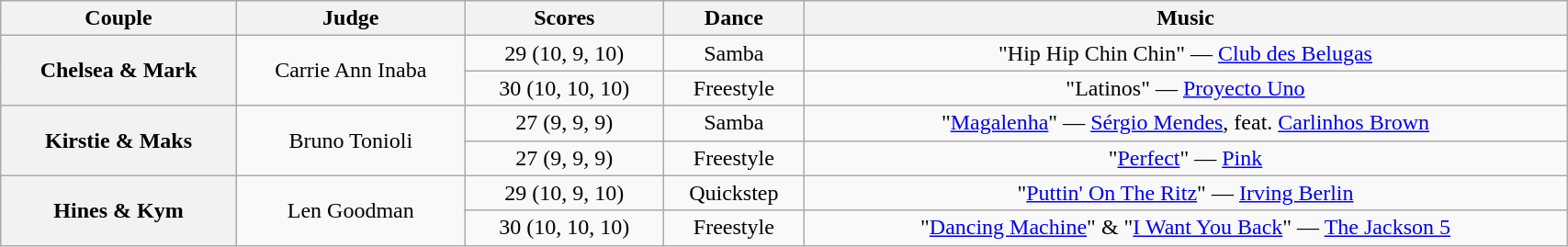<table class="wikitable sortable" style="text-align:center; width:90%">
<tr>
<th scope="col">Couple</th>
<th scope="col" class="unsortable">Judge</th>
<th scope="col">Scores</th>
<th scope="col" class="unsortable">Dance</th>
<th scope="col" class="unsortable">Music</th>
</tr>
<tr>
<th scope="row" rowspan=2>Chelsea & Mark</th>
<td rowspan="2">Carrie Ann Inaba</td>
<td>29 (10, 9, 10)</td>
<td>Samba</td>
<td>"Hip Hip Chin Chin" — <a href='#'>Club des Belugas</a></td>
</tr>
<tr>
<td>30 (10, 10, 10)</td>
<td>Freestyle</td>
<td>"Latinos" — <a href='#'>Proyecto Uno</a></td>
</tr>
<tr>
<th scope="row" rowspan=2>Kirstie & Maks</th>
<td rowspan="2">Bruno Tonioli</td>
<td>27 (9, 9, 9)</td>
<td>Samba</td>
<td>"<a href='#'>Magalenha</a>" — <a href='#'>Sérgio Mendes</a>, feat. <a href='#'>Carlinhos Brown</a></td>
</tr>
<tr>
<td>27 (9, 9, 9)</td>
<td>Freestyle</td>
<td>"<a href='#'>Perfect</a>" — <a href='#'>Pink</a></td>
</tr>
<tr>
<th scope="row" rowspan=2>Hines & Kym</th>
<td rowspan="2">Len Goodman</td>
<td>29 (10, 9, 10)</td>
<td>Quickstep</td>
<td>"<a href='#'>Puttin' On The Ritz</a>" — <a href='#'>Irving Berlin</a></td>
</tr>
<tr>
<td>30 (10, 10, 10)</td>
<td>Freestyle</td>
<td>"<a href='#'>Dancing Machine</a>" & "<a href='#'>I Want You Back</a>" — <a href='#'>The Jackson 5</a></td>
</tr>
</table>
